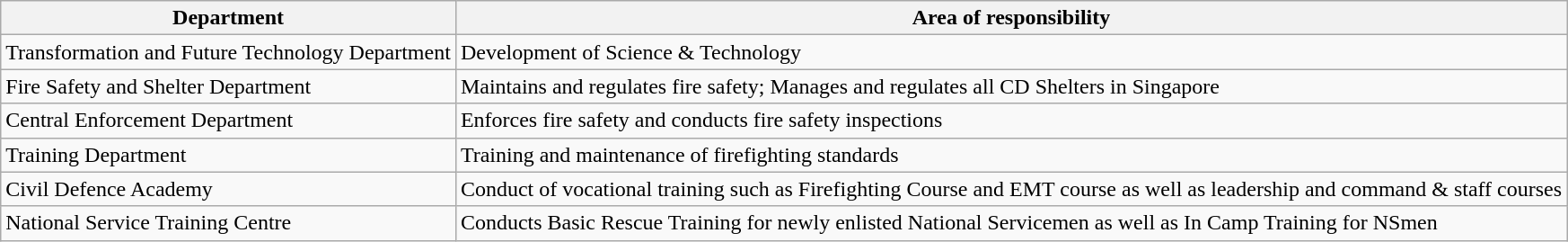<table class="wikitable">
<tr>
<th>Department</th>
<th>Area of responsibility</th>
</tr>
<tr>
<td>Transformation and Future Technology Department</td>
<td>Development of Science & Technology</td>
</tr>
<tr>
<td>Fire Safety and Shelter Department</td>
<td>Maintains and regulates fire safety; Manages and regulates all CD Shelters in Singapore</td>
</tr>
<tr>
<td>Central Enforcement Department</td>
<td>Enforces fire safety and conducts fire safety inspections</td>
</tr>
<tr>
<td>Training Department</td>
<td>Training and maintenance of firefighting standards</td>
</tr>
<tr>
<td>Civil Defence Academy</td>
<td>Conduct of vocational training such as Firefighting Course and EMT course as well as leadership and command & staff courses</td>
</tr>
<tr>
<td>National Service Training Centre</td>
<td>Conducts Basic Rescue Training for newly enlisted National Servicemen as well as In Camp Training for NSmen</td>
</tr>
</table>
